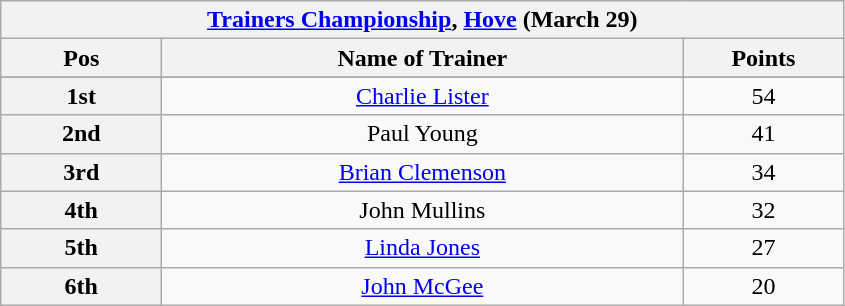<table class="wikitable">
<tr>
<th colspan="3"><a href='#'>Trainers Championship</a>, <a href='#'>Hove</a> (March 29) </th>
</tr>
<tr>
<th width=100>Pos</th>
<th width=340>Name of Trainer</th>
<th width=100>Points</th>
</tr>
<tr>
</tr>
<tr align=center>
<th>1st</th>
<td><a href='#'>Charlie Lister</a></td>
<td>54</td>
</tr>
<tr align=center>
<th>2nd</th>
<td>Paul Young</td>
<td>41</td>
</tr>
<tr align=center>
<th>3rd</th>
<td><a href='#'>Brian Clemenson</a></td>
<td>34</td>
</tr>
<tr align=center>
<th>4th</th>
<td>John Mullins</td>
<td>32</td>
</tr>
<tr align=center>
<th>5th</th>
<td><a href='#'>Linda Jones</a></td>
<td>27</td>
</tr>
<tr align=center>
<th>6th</th>
<td><a href='#'>John McGee</a></td>
<td>20</td>
</tr>
</table>
